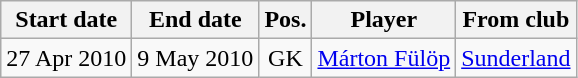<table class="wikitable">
<tr>
<th>Start date</th>
<th>End date</th>
<th>Pos.</th>
<th>Player</th>
<th>From club</th>
</tr>
<tr>
<td>27 Apr 2010</td>
<td>9 May 2010</td>
<td align="center">GK</td>
<td> <a href='#'>Márton Fülöp</a></td>
<td> <a href='#'>Sunderland</a></td>
</tr>
</table>
